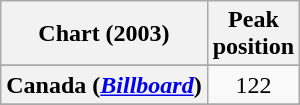<table class="wikitable sortable plainrowheaders" style="text-align:center">
<tr>
<th scope="col">Chart (2003)</th>
<th scope="col">Peak<br>position</th>
</tr>
<tr>
</tr>
<tr>
</tr>
<tr>
<th scope="row">Canada (<em><a href='#'>Billboard</a></em>)</th>
<td>122</td>
</tr>
<tr>
</tr>
<tr>
</tr>
<tr>
</tr>
<tr>
</tr>
<tr>
</tr>
<tr>
</tr>
</table>
